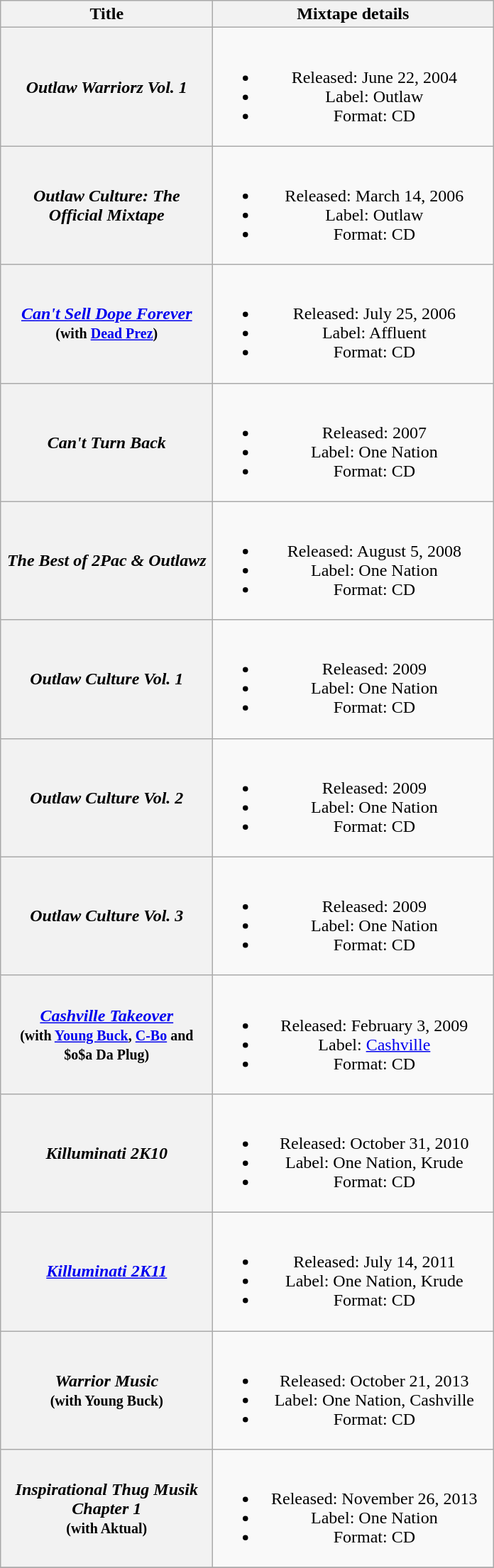<table class="wikitable plainrowheaders" style="text-align:center;">
<tr>
<th scope="col" rowspan="1" style="width:12em;">Title</th>
<th scope="col" rowspan="1" style="width:16em;">Mixtape details</th>
</tr>
<tr>
<th scope="row"><em>Outlaw Warriorz Vol. 1</em></th>
<td><br><ul><li>Released: June 22, 2004</li><li>Label: Outlaw</li><li>Format: CD</li></ul></td>
</tr>
<tr>
<th scope="row"><em>Outlaw Culture: The Official Mixtape</em></th>
<td><br><ul><li>Released: March 14, 2006</li><li>Label: Outlaw</li><li>Format: CD</li></ul></td>
</tr>
<tr>
<th scope="row"><em><a href='#'>Can't Sell Dope Forever</a></em> <br><small>(with <a href='#'>Dead Prez</a>)</small></th>
<td><br><ul><li>Released: July 25, 2006</li><li>Label: Affluent</li><li>Format: CD</li></ul></td>
</tr>
<tr>
<th scope="row"><em>Can't Turn Back</em></th>
<td><br><ul><li>Released: 2007</li><li>Label: One Nation</li><li>Format: CD</li></ul></td>
</tr>
<tr>
<th scope="row"><em>The Best of 2Pac & Outlawz</em></th>
<td><br><ul><li>Released: August 5, 2008</li><li>Label: One Nation</li><li>Format: CD</li></ul></td>
</tr>
<tr>
<th scope="row"><em>Outlaw Culture Vol. 1</em></th>
<td><br><ul><li>Released: 2009</li><li>Label: One Nation</li><li>Format: CD</li></ul></td>
</tr>
<tr>
<th scope="row"><em>Outlaw Culture Vol. 2</em></th>
<td><br><ul><li>Released: 2009</li><li>Label: One Nation</li><li>Format: CD</li></ul></td>
</tr>
<tr>
<th scope="row"><em>Outlaw Culture Vol. 3</em></th>
<td><br><ul><li>Released: 2009</li><li>Label: One Nation</li><li>Format: CD</li></ul></td>
</tr>
<tr>
<th scope="row"><em><a href='#'>Cashville Takeover</a></em> <br><small>(with <a href='#'>Young Buck</a>, <a href='#'>C-Bo</a> and $o$a Da Plug)</small></th>
<td><br><ul><li>Released: February 3, 2009</li><li>Label: <a href='#'>Cashville</a></li><li>Format: CD</li></ul></td>
</tr>
<tr>
<th scope="row"><em>Killuminati 2K10</em></th>
<td><br><ul><li>Released: October 31, 2010</li><li>Label: One Nation, Krude</li><li>Format: CD</li></ul></td>
</tr>
<tr>
<th scope="row"><em><a href='#'>Killuminati 2K11</a></em></th>
<td><br><ul><li>Released: July 14, 2011</li><li>Label: One Nation, Krude</li><li>Format: CD</li></ul></td>
</tr>
<tr>
<th scope="row"><em>Warrior Music</em> <br><small>(with Young Buck)</small></th>
<td><br><ul><li>Released: October 21, 2013</li><li>Label: One Nation, Cashville</li><li>Format: CD</li></ul></td>
</tr>
<tr>
<th scope="row"><em>Inspirational Thug Musik Chapter 1</em> <br><small>(with Aktual)</small></th>
<td><br><ul><li>Released: November 26, 2013</li><li>Label: One Nation</li><li>Format: CD</li></ul></td>
</tr>
<tr>
</tr>
</table>
